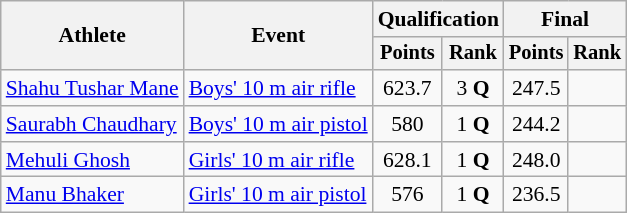<table class="wikitable" style="text-align:center; font-size:90%">
<tr>
<th rowspan="2">Athlete</th>
<th rowspan="2">Event</th>
<th colspan="2">Qualification</th>
<th colspan="2">Final</th>
</tr>
<tr style="font-size:95%">
<th>Points</th>
<th>Rank</th>
<th>Points</th>
<th>Rank</th>
</tr>
<tr>
<td align=left><a href='#'>Shahu Tushar Mane</a></td>
<td align=left><a href='#'>Boys' 10 m air rifle</a></td>
<td>623.7</td>
<td>3 <strong>Q</strong></td>
<td>247.5</td>
<td></td>
</tr>
<tr>
<td align=left><a href='#'>Saurabh Chaudhary</a></td>
<td align=left><a href='#'>Boys' 10 m air pistol</a></td>
<td>580</td>
<td>1 <strong>Q</strong></td>
<td>244.2</td>
<td></td>
</tr>
<tr>
<td align=left><a href='#'>Mehuli Ghosh</a></td>
<td align=left><a href='#'>Girls' 10 m air rifle</a></td>
<td>628.1</td>
<td>1 <strong>Q</strong></td>
<td>248.0</td>
<td></td>
</tr>
<tr>
<td align=left><a href='#'>Manu Bhaker</a></td>
<td align=left><a href='#'>Girls' 10 m air pistol</a></td>
<td>576</td>
<td>1 <strong>Q</strong></td>
<td>236.5</td>
<td></td>
</tr>
</table>
